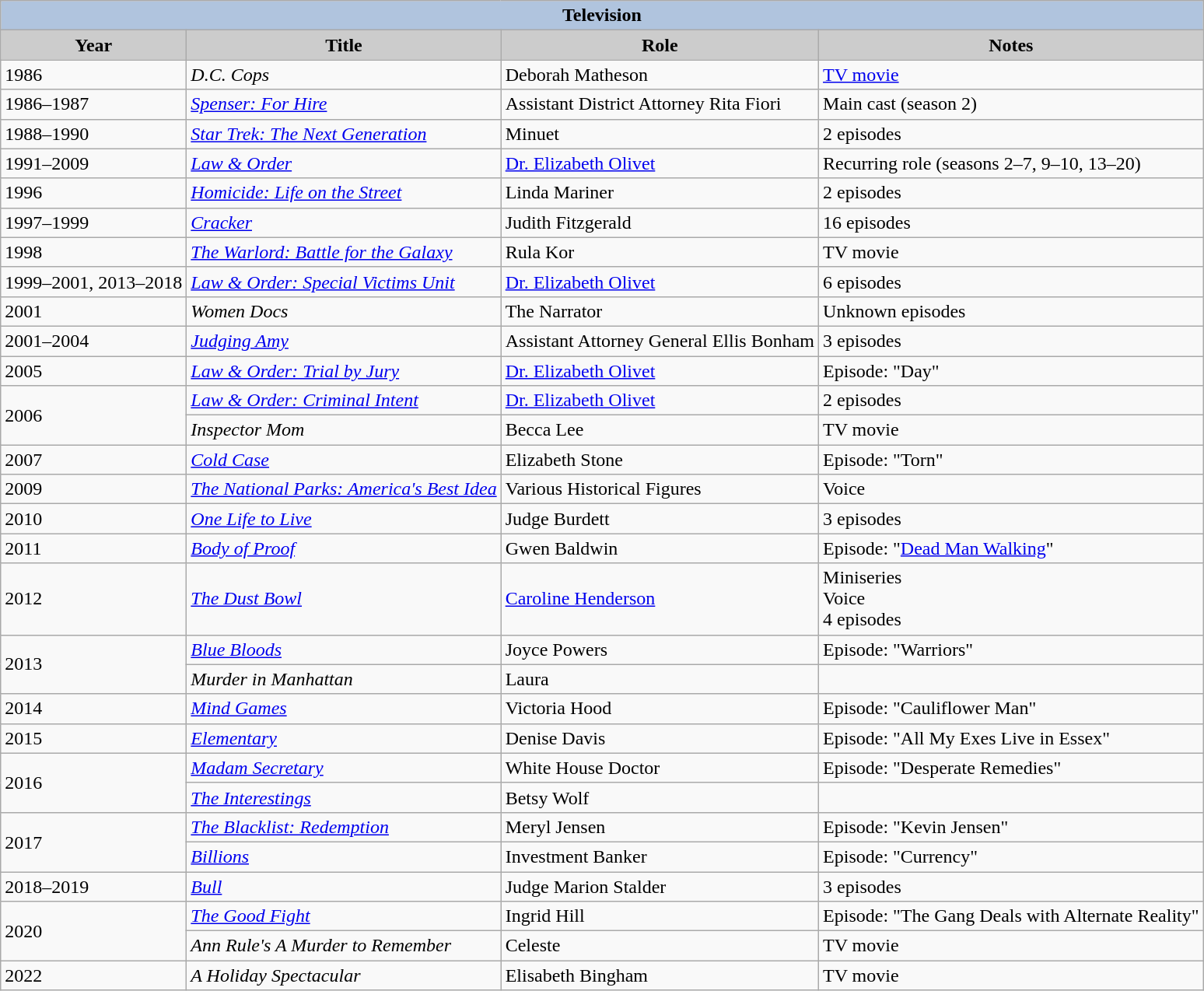<table class="wikitable">
<tr>
<th colspan=4 style="background:#B0C4DE;">Television</th>
</tr>
<tr>
<th style="background: #CCCCCC;">Year</th>
<th style="background: #CCCCCC;">Title</th>
<th style="background: #CCCCCC;">Role</th>
<th style="background: #CCCCCC;">Notes</th>
</tr>
<tr>
<td>1986</td>
<td><em>D.C. Cops</em></td>
<td>Deborah Matheson</td>
<td><a href='#'>TV movie</a></td>
</tr>
<tr>
<td>1986–1987</td>
<td><em><a href='#'>Spenser: For Hire</a></em></td>
<td>Assistant District Attorney Rita Fiori</td>
<td>Main cast (season 2)</td>
</tr>
<tr>
<td>1988–1990</td>
<td><em><a href='#'>Star Trek: The Next Generation</a></em></td>
<td>Minuet</td>
<td>2 episodes</td>
</tr>
<tr>
<td>1991–2009</td>
<td><em><a href='#'>Law & Order</a></em></td>
<td><a href='#'>Dr. Elizabeth Olivet</a></td>
<td>Recurring role (seasons 2–7, 9–10, 13–20)</td>
</tr>
<tr>
<td>1996</td>
<td><em><a href='#'>Homicide: Life on the Street</a></em></td>
<td>Linda Mariner</td>
<td>2 episodes</td>
</tr>
<tr>
<td>1997–1999</td>
<td><em><a href='#'>Cracker</a></em></td>
<td>Judith Fitzgerald</td>
<td>16 episodes</td>
</tr>
<tr>
<td>1998</td>
<td><em><a href='#'>The Warlord: Battle for the Galaxy</a></em></td>
<td>Rula Kor</td>
<td>TV movie</td>
</tr>
<tr>
<td>1999–2001, 2013–2018</td>
<td><em><a href='#'>Law & Order: Special Victims Unit</a></em></td>
<td><a href='#'>Dr. Elizabeth Olivet</a></td>
<td>6 episodes</td>
</tr>
<tr>
<td>2001</td>
<td><em>Women Docs</em></td>
<td>The Narrator</td>
<td>Unknown episodes</td>
</tr>
<tr>
<td>2001–2004</td>
<td><em><a href='#'>Judging Amy</a></em></td>
<td>Assistant Attorney General Ellis Bonham</td>
<td>3 episodes</td>
</tr>
<tr>
<td>2005</td>
<td><em><a href='#'>Law & Order: Trial by Jury</a></em></td>
<td><a href='#'>Dr. Elizabeth Olivet</a></td>
<td>Episode: "Day"</td>
</tr>
<tr>
<td rowspan=2>2006</td>
<td><em><a href='#'>Law & Order: Criminal Intent</a></em></td>
<td><a href='#'>Dr. Elizabeth Olivet</a></td>
<td>2 episodes</td>
</tr>
<tr>
<td><em>Inspector Mom</em></td>
<td>Becca Lee</td>
<td>TV movie</td>
</tr>
<tr>
<td>2007</td>
<td><em><a href='#'>Cold Case</a></em></td>
<td>Elizabeth Stone</td>
<td>Episode: "Torn"</td>
</tr>
<tr>
<td>2009</td>
<td><em><a href='#'>The National Parks: America's Best Idea</a></em></td>
<td>Various Historical Figures</td>
<td>Voice</td>
</tr>
<tr>
<td>2010</td>
<td><em><a href='#'>One Life to Live</a></em></td>
<td>Judge Burdett</td>
<td>3 episodes</td>
</tr>
<tr>
<td>2011</td>
<td><em><a href='#'>Body of Proof</a></em></td>
<td>Gwen Baldwin</td>
<td>Episode: "<a href='#'>Dead Man Walking</a>"</td>
</tr>
<tr>
<td>2012</td>
<td><em><a href='#'>The Dust Bowl</a></em></td>
<td><a href='#'>Caroline Henderson</a></td>
<td>Miniseries<br> Voice<br> 4 episodes</td>
</tr>
<tr>
<td rowspan=2>2013</td>
<td><em><a href='#'>Blue Bloods</a></em></td>
<td>Joyce Powers</td>
<td>Episode: "Warriors"</td>
</tr>
<tr>
<td><em>Murder in Manhattan</em></td>
<td>Laura</td>
<td></td>
</tr>
<tr>
<td>2014</td>
<td><em><a href='#'>Mind Games</a></em></td>
<td>Victoria Hood</td>
<td>Episode: "Cauliflower Man"</td>
</tr>
<tr>
<td>2015</td>
<td><em><a href='#'>Elementary</a></em></td>
<td>Denise Davis</td>
<td>Episode: "All My Exes Live in Essex"</td>
</tr>
<tr>
<td rowspan=2>2016</td>
<td><em><a href='#'>Madam Secretary</a></em></td>
<td>White House Doctor</td>
<td>Episode: "Desperate Remedies"</td>
</tr>
<tr>
<td><em><a href='#'>The Interestings</a></em></td>
<td>Betsy Wolf</td>
<td></td>
</tr>
<tr>
<td rowspan=2>2017</td>
<td><em><a href='#'>The Blacklist: Redemption</a></em></td>
<td>Meryl Jensen</td>
<td>Episode: "Kevin Jensen"</td>
</tr>
<tr>
<td><em><a href='#'>Billions</a></em></td>
<td>Investment Banker</td>
<td>Episode: "Currency"</td>
</tr>
<tr>
<td>2018–2019</td>
<td><em><a href='#'>Bull</a></em></td>
<td>Judge Marion Stalder</td>
<td>3 episodes</td>
</tr>
<tr>
<td rowspan=2>2020</td>
<td><em><a href='#'>The Good Fight</a></em></td>
<td>Ingrid Hill</td>
<td>Episode: "The Gang Deals with Alternate Reality"</td>
</tr>
<tr>
<td><em>Ann Rule's A Murder to Remember</em></td>
<td>Celeste</td>
<td>TV movie</td>
</tr>
<tr>
<td>2022</td>
<td><em>A Holiday Spectacular</em></td>
<td>Elisabeth Bingham</td>
<td>TV movie</td>
</tr>
</table>
